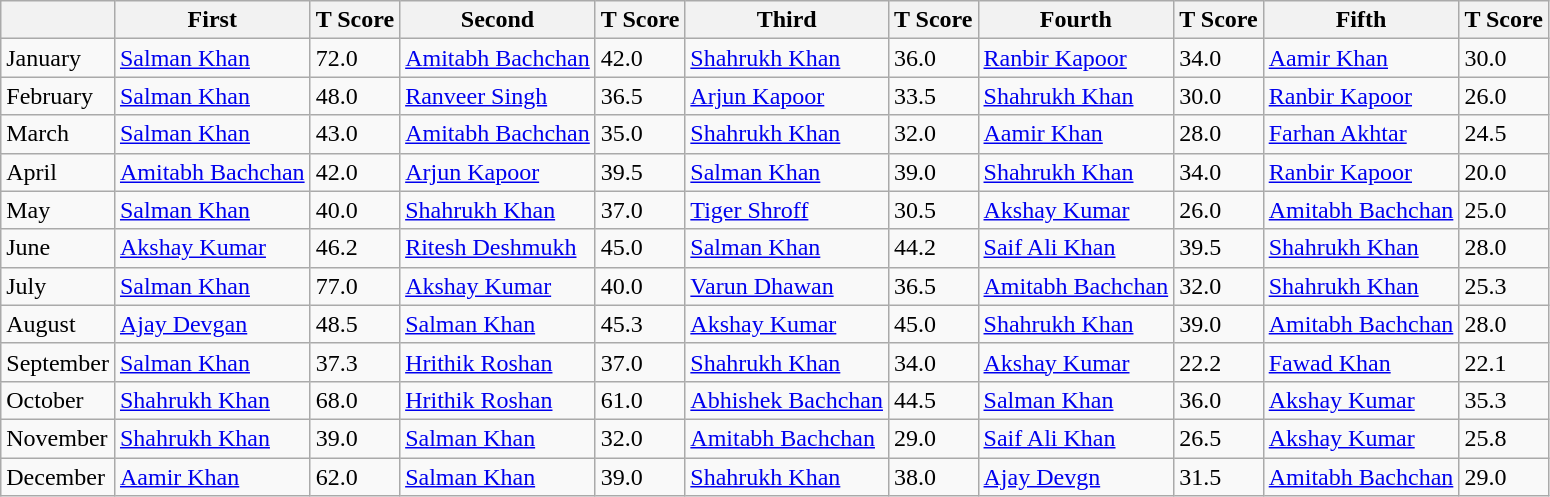<table class="wikitable sortable">
<tr>
<th></th>
<th>First</th>
<th>T Score</th>
<th>Second</th>
<th>T Score</th>
<th>Third</th>
<th>T Score</th>
<th>Fourth</th>
<th>T Score</th>
<th>Fifth</th>
<th>T Score</th>
</tr>
<tr>
<td>January</td>
<td><a href='#'>Salman Khan</a></td>
<td>72.0</td>
<td><a href='#'>Amitabh Bachchan</a></td>
<td>42.0</td>
<td><a href='#'>Shahrukh Khan</a></td>
<td>36.0</td>
<td><a href='#'>Ranbir Kapoor</a></td>
<td>34.0</td>
<td><a href='#'>Aamir Khan</a></td>
<td>30.0</td>
</tr>
<tr>
<td>February</td>
<td><a href='#'>Salman Khan</a></td>
<td>48.0</td>
<td><a href='#'>Ranveer Singh</a></td>
<td>36.5</td>
<td><a href='#'>Arjun Kapoor</a></td>
<td>33.5</td>
<td><a href='#'>Shahrukh Khan</a></td>
<td>30.0</td>
<td><a href='#'>Ranbir Kapoor</a></td>
<td>26.0</td>
</tr>
<tr>
<td>March</td>
<td><a href='#'>Salman Khan</a></td>
<td>43.0</td>
<td><a href='#'>Amitabh Bachchan</a></td>
<td>35.0</td>
<td><a href='#'>Shahrukh Khan</a></td>
<td>32.0</td>
<td><a href='#'>Aamir Khan</a></td>
<td>28.0</td>
<td><a href='#'>Farhan Akhtar</a></td>
<td>24.5</td>
</tr>
<tr>
<td>April</td>
<td><a href='#'>Amitabh Bachchan</a></td>
<td>42.0</td>
<td><a href='#'>Arjun Kapoor</a></td>
<td>39.5</td>
<td><a href='#'>Salman Khan</a></td>
<td>39.0</td>
<td><a href='#'>Shahrukh Khan</a></td>
<td>34.0</td>
<td><a href='#'>Ranbir Kapoor</a></td>
<td>20.0</td>
</tr>
<tr>
<td>May</td>
<td><a href='#'>Salman Khan</a></td>
<td>40.0</td>
<td><a href='#'>Shahrukh Khan</a></td>
<td>37.0</td>
<td><a href='#'>Tiger Shroff</a></td>
<td>30.5</td>
<td><a href='#'>Akshay Kumar</a></td>
<td>26.0</td>
<td><a href='#'>Amitabh Bachchan</a></td>
<td>25.0</td>
</tr>
<tr>
<td>June</td>
<td><a href='#'>Akshay Kumar</a></td>
<td>46.2</td>
<td><a href='#'>Ritesh Deshmukh</a></td>
<td>45.0</td>
<td><a href='#'>Salman Khan</a></td>
<td>44.2</td>
<td><a href='#'>Saif Ali Khan</a></td>
<td>39.5</td>
<td><a href='#'>Shahrukh Khan</a></td>
<td>28.0</td>
</tr>
<tr>
<td>July</td>
<td><a href='#'>Salman Khan</a></td>
<td>77.0</td>
<td><a href='#'>Akshay Kumar</a></td>
<td>40.0</td>
<td><a href='#'>Varun Dhawan</a></td>
<td>36.5</td>
<td><a href='#'>Amitabh Bachchan</a></td>
<td>32.0</td>
<td><a href='#'>Shahrukh Khan</a></td>
<td>25.3</td>
</tr>
<tr>
<td>August</td>
<td><a href='#'>Ajay Devgan</a></td>
<td>48.5</td>
<td><a href='#'>Salman Khan</a></td>
<td>45.3</td>
<td><a href='#'>Akshay Kumar</a></td>
<td>45.0</td>
<td><a href='#'>Shahrukh Khan</a></td>
<td>39.0</td>
<td><a href='#'>Amitabh Bachchan</a></td>
<td>28.0</td>
</tr>
<tr>
<td>September</td>
<td><a href='#'>Salman Khan</a></td>
<td>37.3</td>
<td><a href='#'>Hrithik Roshan</a></td>
<td>37.0</td>
<td><a href='#'>Shahrukh Khan</a></td>
<td>34.0</td>
<td><a href='#'>Akshay Kumar</a></td>
<td>22.2</td>
<td><a href='#'>Fawad Khan</a></td>
<td>22.1</td>
</tr>
<tr>
<td>October</td>
<td><a href='#'>Shahrukh Khan</a></td>
<td>68.0</td>
<td><a href='#'>Hrithik Roshan</a></td>
<td>61.0</td>
<td><a href='#'>Abhishek Bachchan</a></td>
<td>44.5</td>
<td><a href='#'>Salman Khan</a></td>
<td>36.0</td>
<td><a href='#'>Akshay Kumar</a></td>
<td>35.3</td>
</tr>
<tr>
<td>November</td>
<td><a href='#'>Shahrukh Khan</a></td>
<td>39.0</td>
<td><a href='#'>Salman Khan</a></td>
<td>32.0</td>
<td><a href='#'>Amitabh Bachchan</a></td>
<td>29.0</td>
<td><a href='#'>Saif Ali Khan</a></td>
<td>26.5</td>
<td><a href='#'>Akshay Kumar</a></td>
<td>25.8</td>
</tr>
<tr>
<td>December</td>
<td><a href='#'>Aamir Khan</a></td>
<td>62.0</td>
<td><a href='#'>Salman Khan</a></td>
<td>39.0</td>
<td><a href='#'>Shahrukh Khan</a></td>
<td>38.0</td>
<td><a href='#'>Ajay Devgn</a></td>
<td>31.5</td>
<td><a href='#'>Amitabh Bachchan</a></td>
<td>29.0</td>
</tr>
</table>
